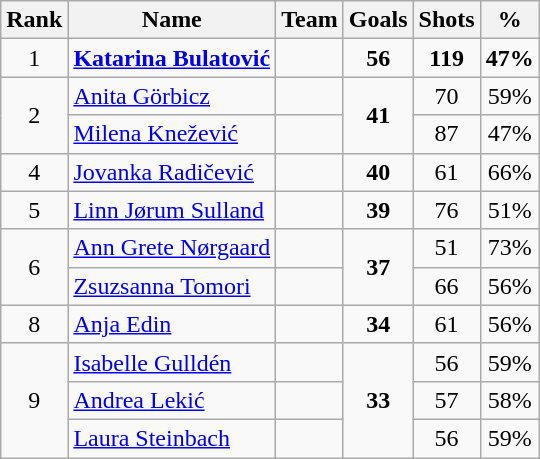<table class="wikitable" style="text-align: center;">
<tr>
<th>Rank</th>
<th>Name</th>
<th>Team</th>
<th>Goals</th>
<th>Shots</th>
<th>%</th>
</tr>
<tr>
<td>1</td>
<td align="left"><strong><a href='#'>Katarina Bulatović</a></strong></td>
<td align="left"><strong></strong></td>
<td><strong>56</strong></td>
<td><strong>119</strong></td>
<td><strong>47%</strong></td>
</tr>
<tr>
<td rowspan=2>2</td>
<td align="left"><a href='#'>Anita Görbicz</a></td>
<td align="left"></td>
<td rowspan=2><strong>41</strong></td>
<td>70</td>
<td>59%</td>
</tr>
<tr>
<td align="left"><a href='#'>Milena Knežević</a></td>
<td align="left"></td>
<td>87</td>
<td>47%</td>
</tr>
<tr>
<td>4</td>
<td align="left"><a href='#'>Jovanka Radičević</a></td>
<td align="left"></td>
<td><strong>40</strong></td>
<td>61</td>
<td>66%</td>
</tr>
<tr>
<td>5</td>
<td align="left"><a href='#'>Linn Jørum Sulland</a></td>
<td align="left"></td>
<td><strong>39</strong></td>
<td>76</td>
<td>51%</td>
</tr>
<tr>
<td rowspan=2>6</td>
<td align="left"><a href='#'>Ann Grete Nørgaard</a></td>
<td align="left"></td>
<td rowspan=2><strong>37</strong></td>
<td>51</td>
<td>73%</td>
</tr>
<tr>
<td align="left"><a href='#'>Zsuzsanna Tomori</a></td>
<td align="left"></td>
<td>66</td>
<td>56%</td>
</tr>
<tr>
<td>8</td>
<td align="left"><a href='#'>Anja Edin</a></td>
<td align="left"></td>
<td><strong>34</strong></td>
<td>61</td>
<td>56%</td>
</tr>
<tr>
<td rowspan=3>9</td>
<td align="left"><a href='#'>Isabelle Gulldén</a></td>
<td align="left"></td>
<td rowspan=3><strong>33</strong></td>
<td>56</td>
<td>59%</td>
</tr>
<tr>
<td align="left"><a href='#'>Andrea Lekić</a></td>
<td align="left"></td>
<td>57</td>
<td>58%</td>
</tr>
<tr>
<td align="left"><a href='#'>Laura Steinbach</a></td>
<td align="left"></td>
<td>56</td>
<td>59%</td>
</tr>
</table>
